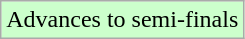<table class="wikitable">
<tr width=30px bgcolor="#ccffcc">
<td>Advances to semi-finals</td>
</tr>
</table>
